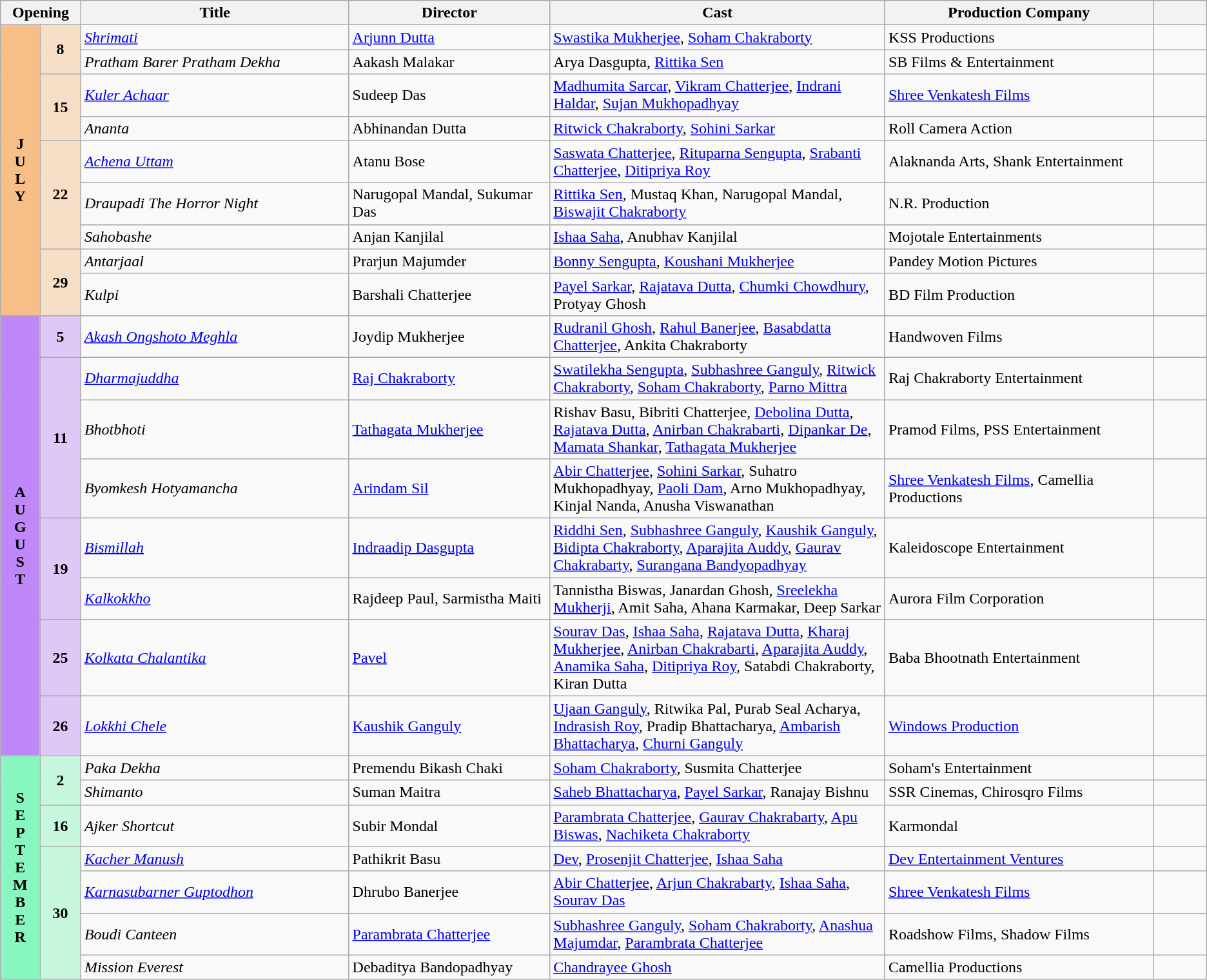<table class="wikitable sortable">
<tr style="background:#b0e0e6; text-align:center;">
<th colspan="2" style="width:6%;"><strong>Opening</strong></th>
<th style="width:20%;"><strong>Title</strong></th>
<th style="width:15%;"><strong>Director</strong></th>
<th style="width:25%;"><strong>Cast</strong></th>
<th style="width:20%;">Production Company</th>
<th style="width:4%;"><strong></strong></th>
</tr>
<tr>
<th rowspan="9" style="text-align:center; background:#f7bf87; text color:#000;">J <br> U <br>L<br>Y</th>
<td rowspan="2" style="text-align:center; background:#f7dfc7"><strong>8</strong></td>
<td><em><a href='#'>Shrimati</a></em></td>
<td><a href='#'>Arjunn Dutta</a></td>
<td><a href='#'>Swastika Mukherjee</a>, <a href='#'>Soham Chakraborty</a></td>
<td>KSS Productions</td>
<td></td>
</tr>
<tr>
<td><em>Pratham Barer Pratham Dekha</em></td>
<td>Aakash Malakar</td>
<td>Arya Dasgupta, <a href='#'>Rittika Sen</a></td>
<td>SB Films & Entertainment</td>
<td></td>
</tr>
<tr>
<td rowspan="2" style="text-align:center; background:#f7dfc7"><strong>15</strong></td>
<td><em><a href='#'>Kuler Achaar</a></em></td>
<td>Sudeep Das</td>
<td><a href='#'>Madhumita Sarcar</a>, <a href='#'>Vikram Chatterjee</a>, <a href='#'>Indrani Haldar</a>, <a href='#'>Sujan Mukhopadhyay</a></td>
<td><a href='#'>Shree Venkatesh Films</a></td>
<td></td>
</tr>
<tr>
<td><em>Ananta</em></td>
<td>Abhinandan Dutta</td>
<td><a href='#'>Ritwick Chakraborty</a>, <a href='#'>Sohini Sarkar</a></td>
<td>Roll Camera Action</td>
<td></td>
</tr>
<tr>
<td rowspan="3" style="text-align:center; background:#f7dfc7"><strong>22</strong></td>
<td><em><a href='#'>Achena Uttam</a></em></td>
<td>Atanu Bose</td>
<td><a href='#'>Saswata Chatterjee</a>, <a href='#'>Rituparna Sengupta</a>, <a href='#'>Srabanti Chatterjee</a>, <a href='#'>Ditipriya Roy</a></td>
<td>Alaknanda Arts, Shank Entertainment</td>
<td></td>
</tr>
<tr>
<td><em>Draupadi The Horror Night</em></td>
<td>Narugopal Mandal, Sukumar Das</td>
<td><a href='#'>Rittika Sen</a>, Mustaq Khan, Narugopal Mandal, <a href='#'>Biswajit Chakraborty</a></td>
<td>N.R. Production</td>
<td></td>
</tr>
<tr>
<td><em>Sahobashe</em></td>
<td>Anjan Kanjilal</td>
<td><a href='#'>Ishaa Saha</a>, Anubhav Kanjilal</td>
<td>Mojotale Entertainments</td>
<td></td>
</tr>
<tr>
<td rowspan="2" style="text-align:center; background:#f7dfc7"><strong>29</strong></td>
<td><em>Antarjaal</em></td>
<td>Prarjun Majumder</td>
<td><a href='#'>Bonny Sengupta</a>, <a href='#'>Koushani Mukherjee</a></td>
<td>Pandey Motion Pictures</td>
<td></td>
</tr>
<tr>
<td><em>Kulpi</em></td>
<td>Barshali Chatterjee</td>
<td><a href='#'>Payel Sarkar</a>, <a href='#'>Rajatava Dutta</a>, <a href='#'>Chumki Chowdhury</a>, Protyay Ghosh</td>
<td>BD Film Production</td>
<td></td>
</tr>
<tr>
<th rowspan="8" style="text-align:center; background:#bf87f7">A <br> U <br> G <br> U <br> S <br>T</th>
<td rowspan="1" style="text-align:center; background:#dfc7f7"><strong>5</strong></td>
<td><em><a href='#'>Akash Ongshoto Meghla</a></em></td>
<td>Joydip Mukherjee</td>
<td><a href='#'>Rudranil Ghosh</a>, <a href='#'>Rahul Banerjee</a>, <a href='#'>Basabdatta Chatterjee</a>, Ankita Chakraborty</td>
<td>Handwoven Films</td>
<td></td>
</tr>
<tr>
<td rowspan="3" style="text-align:center; background:#dfc7f7"><strong>11</strong></td>
<td><em><a href='#'>Dharmajuddha</a></em></td>
<td><a href='#'>Raj Chakraborty</a></td>
<td><a href='#'>Swatilekha Sengupta</a>, <a href='#'>Subhashree Ganguly</a>, <a href='#'>Ritwick Chakraborty</a>, <a href='#'>Soham Chakraborty</a>, <a href='#'>Parno Mittra</a></td>
<td>Raj Chakraborty Entertainment</td>
<td></td>
</tr>
<tr>
<td><em>Bhotbhoti</em></td>
<td><a href='#'>Tathagata Mukherjee</a></td>
<td>Rishav Basu, Bibriti Chatterjee, <a href='#'>Debolina Dutta</a>, <a href='#'>Rajatava Dutta</a>, <a href='#'>Anirban Chakrabarti</a>, <a href='#'>Dipankar De</a>, <a href='#'>Mamata Shankar</a>, <a href='#'>Tathagata Mukherjee</a></td>
<td>Pramod Films, PSS Entertainment</td>
<td></td>
</tr>
<tr>
<td><em>Byomkesh Hotyamancha</em></td>
<td><a href='#'>Arindam Sil</a></td>
<td><a href='#'>Abir Chatterjee</a>, <a href='#'>Sohini Sarkar</a>, Suhatro Mukhopadhyay, <a href='#'>Paoli Dam</a>, Arno Mukhopadhyay, Kinjal Nanda, Anusha Viswanathan</td>
<td><a href='#'>Shree Venkatesh Films</a>, Camellia Productions</td>
<td></td>
</tr>
<tr>
<td rowspan="2" style="text-align:center; background:#dfc7f7 "><strong>19</strong></td>
<td><em><a href='#'>Bismillah</a></em></td>
<td><a href='#'>Indraadip Dasgupta</a></td>
<td><a href='#'>Riddhi Sen</a>, <a href='#'>Subhashree Ganguly</a>, <a href='#'>Kaushik Ganguly</a>, <a href='#'>Bidipta Chakraborty</a>, <a href='#'>Aparajita Auddy</a>, <a href='#'>Gaurav Chakrabarty</a>, <a href='#'>Surangana Bandyopadhyay</a></td>
<td>Kaleidoscope Entertainment</td>
<td></td>
</tr>
<tr>
<td><em><a href='#'>Kalkokkho</a></em></td>
<td>Rajdeep Paul, Sarmistha Maiti</td>
<td>Tannistha Biswas, Janardan Ghosh, <a href='#'>Sreelekha Mukherji</a>, Amit Saha, Ahana Karmakar, Deep Sarkar</td>
<td>Aurora Film Corporation</td>
<td></td>
</tr>
<tr>
<td style="text-align:center; background:#dfc7f7 "><strong>25</strong></td>
<td><em><a href='#'>Kolkata Chalantika</a></em></td>
<td><a href='#'>Pavel</a></td>
<td><a href='#'>Sourav Das</a>, <a href='#'>Ishaa Saha</a>, <a href='#'>Rajatava Dutta</a>, <a href='#'>Kharaj Mukherjee</a>, <a href='#'>Anirban Chakrabarti</a>, <a href='#'>Aparajita Auddy</a>, <a href='#'>Anamika Saha</a>, <a href='#'>Ditipriya Roy</a>, Satabdi Chakraborty, Kiran Dutta</td>
<td>Baba Bhootnath Entertainment</td>
<td></td>
</tr>
<tr>
<td style="text-align:center; background:#dfc7f7 "><strong>26</strong></td>
<td><em><a href='#'>Lokkhi Chele</a></em></td>
<td><a href='#'>Kaushik Ganguly</a></td>
<td><a href='#'>Ujaan Ganguly</a>, Ritwika Pal, Purab Seal Acharya, <a href='#'>Indrasish Roy</a>, Pradip Bhattacharya, <a href='#'>Ambarish Bhattacharya</a>, <a href='#'>Churni Ganguly</a></td>
<td><a href='#'>Windows Production</a></td>
<td></td>
</tr>
<tr>
<th rowspan="9" style="text-align:center; background:#87f7bf">S<br>E<br>P<br>T<br>E<br>M<br>B<br>E<br>R</th>
<th rowspan="2" style="text-align:center; background:#c7f7df"><strong>2</strong></th>
<td><em>Paka Dekha</em></td>
<td>Premendu Bikash Chaki</td>
<td><a href='#'>Soham Chakraborty</a>, Susmita Chatterjee</td>
<td>Soham's Entertainment</td>
<td></td>
</tr>
<tr>
<td><em>Shimanto</em></td>
<td>Suman Maitra</td>
<td><a href='#'>Saheb Bhattacharya</a>, <a href='#'>Payel Sarkar</a>, Ranajay Bishnu</td>
<td>SSR Cinemas, Chirosqro Films</td>
<td></td>
</tr>
<tr>
<td rowspan="1" style="text-align:center; background:#c7f7df"><strong>16</strong></td>
<td><em>Ajker Shortcut</em></td>
<td>Subir Mondal</td>
<td><a href='#'>Parambrata Chatterjee</a>, <a href='#'>Gaurav Chakrabarty</a>, <a href='#'>Apu Biswas</a>, <a href='#'>Nachiketa Chakraborty</a></td>
<td>Karmondal</td>
<td></td>
</tr>
<tr>
<th rowspan="4" style="text-align:center; background:#c7f7df"><strong>30</strong></th>
<td><em><a href='#'>Kacher Manush</a></em></td>
<td>Pathikrit Basu</td>
<td><a href='#'>Dev</a>, <a href='#'>Prosenjit Chatterjee</a>, <a href='#'>Ishaa Saha</a></td>
<td><a href='#'>Dev Entertainment Ventures</a></td>
<td></td>
</tr>
<tr>
<td><em><a href='#'>Karnasubarner Guptodhon</a></em></td>
<td>Dhrubo Banerjee</td>
<td><a href='#'>Abir Chatterjee</a>, <a href='#'>Arjun Chakrabarty</a>, <a href='#'>Ishaa Saha</a>, <a href='#'>Sourav Das</a></td>
<td><a href='#'>Shree Venkatesh Films</a></td>
<td></td>
</tr>
<tr>
<td><em>Boudi Canteen</em></td>
<td><a href='#'>Parambrata Chatterjee</a></td>
<td><a href='#'>Subhashree Ganguly</a>, <a href='#'>Soham Chakraborty</a>, <a href='#'>Anashua Majumdar</a>, <a href='#'>Parambrata Chatterjee</a></td>
<td>Roadshow Films, Shadow Films</td>
<td></td>
</tr>
<tr>
<td><em>Mission Everest</em></td>
<td>Debaditya Bandopadhyay</td>
<td><a href='#'>Chandrayee Ghosh</a></td>
<td>Camellia Productions</td>
<td></td>
</tr>
</table>
